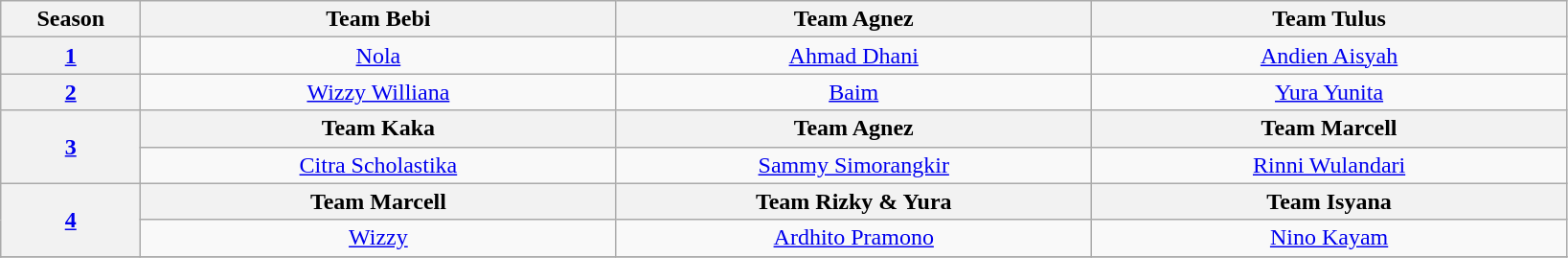<table class="wikitable" style="text-align:center">
<tr>
<th style="width:5%;" scope="col">Season</th>
<th style="width:17%;" scope="col">Team Bebi</th>
<th style="width:17%;" scope="col">Team Agnez</th>
<th style="width:17%;" scope="col">Team Tulus</th>
</tr>
<tr>
<th scope="row"><a href='#'>1</a></th>
<td><a href='#'>Nola</a></td>
<td><a href='#'>Ahmad Dhani</a></td>
<td><a href='#'>Andien Aisyah</a></td>
</tr>
<tr>
<th scope="row"><a href='#'>2</a></th>
<td><a href='#'>Wizzy Williana</a></td>
<td><a href='#'>Baim</a></td>
<td><a href='#'>Yura Yunita</a></td>
</tr>
<tr>
<th scope="row" rowspan=2><a href='#'>3</a></th>
<th style="width:17%;" scope="col">Team Kaka</th>
<th style="width:17%;" scope="col">Team Agnez</th>
<th style="width:17%;" scope="col">Team Marcell</th>
</tr>
<tr>
<td><a href='#'>Citra Scholastika</a></td>
<td><a href='#'>Sammy Simorangkir</a></td>
<td><a href='#'>Rinni Wulandari</a></td>
</tr>
<tr>
<th scope="row" rowspan=2><a href='#'>4</a></th>
<th style="width:17%;" scope="col">Team Marcell</th>
<th style="width:17%;" scope="col">Team Rizky & Yura</th>
<th style="width:17%;" scope="col">Team Isyana</th>
</tr>
<tr>
<td><a href='#'>Wizzy</a></td>
<td><a href='#'>Ardhito Pramono</a></td>
<td><a href='#'>Nino Kayam</a></td>
</tr>
<tr>
</tr>
</table>
